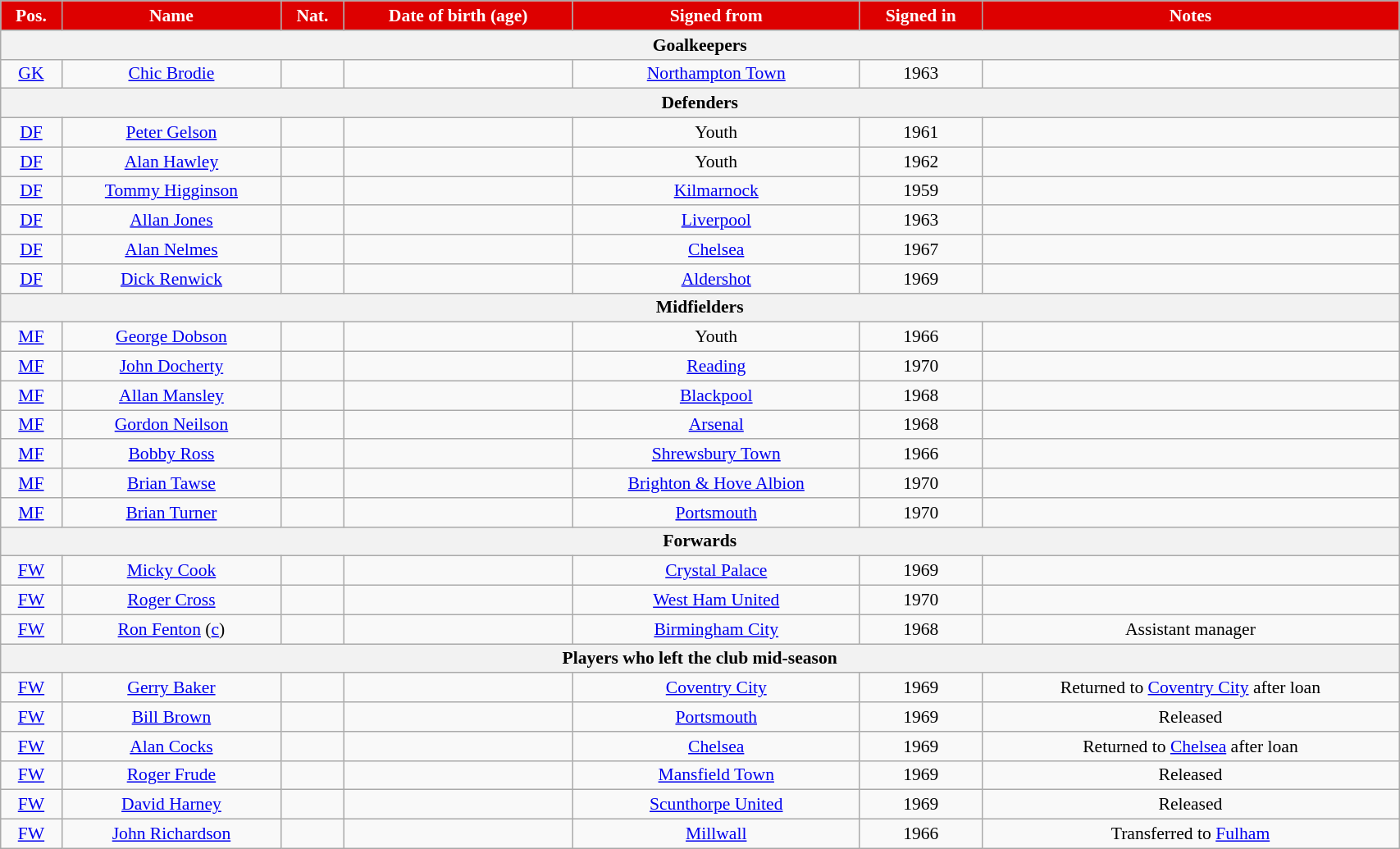<table class="wikitable" style="text-align:center; font-size:90%; width:90%;">
<tr>
<th style="background:#d00; color:white; text-align:center;">Pos.</th>
<th style="background:#d00; color:white; text-align:center;">Name</th>
<th style="background:#d00; color:white; text-align:center;">Nat.</th>
<th style="background:#d00; color:white; text-align:center;">Date of birth (age)</th>
<th style="background:#d00; color:white; text-align:center;">Signed from</th>
<th style="background:#d00; color:white; text-align:center;">Signed in</th>
<th style="background:#d00; color:white; text-align:center;">Notes</th>
</tr>
<tr>
<th colspan="7">Goalkeepers</th>
</tr>
<tr>
<td><a href='#'>GK</a></td>
<td><a href='#'>Chic Brodie</a></td>
<td></td>
<td></td>
<td><a href='#'>Northampton Town</a></td>
<td>1963</td>
<td></td>
</tr>
<tr>
<th colspan="7">Defenders</th>
</tr>
<tr>
<td><a href='#'>DF</a></td>
<td><a href='#'>Peter Gelson</a></td>
<td></td>
<td></td>
<td>Youth</td>
<td>1961</td>
<td></td>
</tr>
<tr>
<td><a href='#'>DF</a></td>
<td><a href='#'>Alan Hawley</a></td>
<td></td>
<td></td>
<td>Youth</td>
<td>1962</td>
<td></td>
</tr>
<tr>
<td><a href='#'>DF</a></td>
<td><a href='#'>Tommy Higginson</a></td>
<td></td>
<td></td>
<td><a href='#'>Kilmarnock</a></td>
<td>1959</td>
<td></td>
</tr>
<tr>
<td><a href='#'>DF</a></td>
<td><a href='#'>Allan Jones</a></td>
<td></td>
<td></td>
<td><a href='#'>Liverpool</a></td>
<td>1963</td>
<td></td>
</tr>
<tr>
<td><a href='#'>DF</a></td>
<td><a href='#'>Alan Nelmes</a></td>
<td></td>
<td></td>
<td><a href='#'>Chelsea</a></td>
<td>1967</td>
<td></td>
</tr>
<tr>
<td><a href='#'>DF</a></td>
<td><a href='#'>Dick Renwick</a></td>
<td></td>
<td></td>
<td><a href='#'>Aldershot</a></td>
<td>1969</td>
<td></td>
</tr>
<tr>
<th colspan="7">Midfielders</th>
</tr>
<tr>
<td><a href='#'>MF</a></td>
<td><a href='#'>George Dobson</a></td>
<td></td>
<td></td>
<td>Youth</td>
<td>1966</td>
<td></td>
</tr>
<tr>
<td><a href='#'>MF</a></td>
<td><a href='#'>John Docherty</a></td>
<td></td>
<td></td>
<td><a href='#'>Reading</a></td>
<td>1970</td>
<td></td>
</tr>
<tr>
<td><a href='#'>MF</a></td>
<td><a href='#'>Allan Mansley</a></td>
<td></td>
<td></td>
<td><a href='#'>Blackpool</a></td>
<td>1968</td>
<td></td>
</tr>
<tr>
<td><a href='#'>MF</a></td>
<td><a href='#'>Gordon Neilson</a></td>
<td></td>
<td></td>
<td><a href='#'>Arsenal</a></td>
<td>1968</td>
<td></td>
</tr>
<tr>
<td><a href='#'>MF</a></td>
<td><a href='#'>Bobby Ross</a></td>
<td></td>
<td></td>
<td><a href='#'>Shrewsbury Town</a></td>
<td>1966</td>
<td></td>
</tr>
<tr>
<td><a href='#'>MF</a></td>
<td><a href='#'>Brian Tawse</a></td>
<td></td>
<td></td>
<td><a href='#'>Brighton & Hove Albion</a></td>
<td>1970</td>
<td></td>
</tr>
<tr>
<td><a href='#'>MF</a></td>
<td><a href='#'>Brian Turner</a></td>
<td></td>
<td></td>
<td><a href='#'>Portsmouth</a></td>
<td>1970</td>
<td></td>
</tr>
<tr>
<th colspan="7">Forwards</th>
</tr>
<tr>
<td><a href='#'>FW</a></td>
<td><a href='#'>Micky Cook</a></td>
<td></td>
<td></td>
<td><a href='#'>Crystal Palace</a></td>
<td>1969</td>
<td></td>
</tr>
<tr>
<td><a href='#'>FW</a></td>
<td><a href='#'>Roger Cross</a></td>
<td></td>
<td></td>
<td><a href='#'>West Ham United</a></td>
<td>1970</td>
<td></td>
</tr>
<tr>
<td><a href='#'>FW</a></td>
<td><a href='#'>Ron Fenton</a> (<a href='#'>c</a>)</td>
<td></td>
<td></td>
<td><a href='#'>Birmingham City</a></td>
<td>1968</td>
<td>Assistant manager</td>
</tr>
<tr>
<th colspan="7">Players who left the club mid-season</th>
</tr>
<tr>
<td><a href='#'>FW</a></td>
<td><a href='#'>Gerry Baker</a></td>
<td></td>
<td></td>
<td><a href='#'>Coventry City</a></td>
<td>1969</td>
<td>Returned to <a href='#'>Coventry City</a> after loan</td>
</tr>
<tr>
<td><a href='#'>FW</a></td>
<td><a href='#'>Bill Brown</a></td>
<td></td>
<td></td>
<td><a href='#'>Portsmouth</a></td>
<td>1969</td>
<td>Released</td>
</tr>
<tr>
<td><a href='#'>FW</a></td>
<td><a href='#'>Alan Cocks</a></td>
<td></td>
<td></td>
<td><a href='#'>Chelsea</a></td>
<td>1969</td>
<td>Returned to <a href='#'>Chelsea</a> after loan</td>
</tr>
<tr>
<td><a href='#'>FW</a></td>
<td><a href='#'>Roger Frude</a></td>
<td></td>
<td></td>
<td><a href='#'>Mansfield Town</a></td>
<td>1969</td>
<td>Released</td>
</tr>
<tr>
<td><a href='#'>FW</a></td>
<td><a href='#'>David Harney</a></td>
<td></td>
<td></td>
<td><a href='#'>Scunthorpe United</a></td>
<td>1969</td>
<td>Released</td>
</tr>
<tr>
<td><a href='#'>FW</a></td>
<td><a href='#'>John Richardson</a></td>
<td></td>
<td></td>
<td><a href='#'>Millwall</a></td>
<td>1966</td>
<td>Transferred to <a href='#'>Fulham</a></td>
</tr>
</table>
